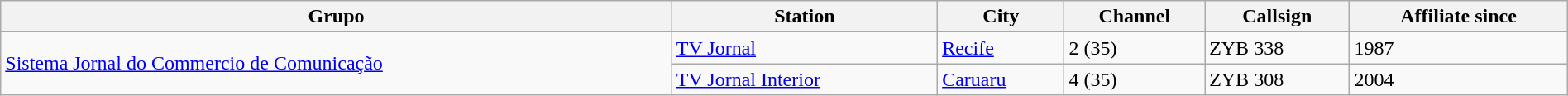<table class = "wikitable" style = "width: 100%">
<tr>
<th>Grupo</th>
<th>Station</th>
<th>City</th>
<th>Channel</th>
<th>Callsign</th>
<th>Affiliate since</th>
</tr>
<tr>
<td rowspan = "2"><a href='#'>Sistema Jornal do Commercio de Comunicação</a></td>
<td><a href='#'>TV Jornal</a></td>
<td><a href='#'>Recife</a></td>
<td>2 (35)</td>
<td>ZYB 338</td>
<td>1987</td>
</tr>
<tr>
<td><a href='#'>TV Jornal Interior</a></td>
<td><a href='#'>Caruaru</a></td>
<td>4 (35)</td>
<td>ZYB 308</td>
<td>2004</td>
</tr>
</table>
